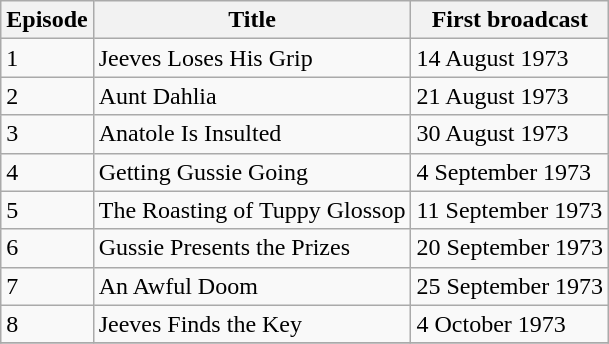<table class="wikitable">
<tr>
<th>Episode</th>
<th>Title</th>
<th>First broadcast</th>
</tr>
<tr>
<td>1</td>
<td>Jeeves Loses His Grip</td>
<td>14 August 1973</td>
</tr>
<tr>
<td>2</td>
<td>Aunt Dahlia</td>
<td>21 August 1973</td>
</tr>
<tr>
<td>3</td>
<td>Anatole Is Insulted</td>
<td>30 August 1973</td>
</tr>
<tr>
<td>4</td>
<td>Getting Gussie Going</td>
<td>4 September 1973</td>
</tr>
<tr>
<td>5</td>
<td>The Roasting of Tuppy Glossop</td>
<td>11 September 1973</td>
</tr>
<tr>
<td>6</td>
<td>Gussie Presents the Prizes</td>
<td>20 September 1973</td>
</tr>
<tr>
<td>7</td>
<td>An Awful Doom</td>
<td>25 September 1973</td>
</tr>
<tr>
<td>8</td>
<td>Jeeves Finds the Key</td>
<td>4 October 1973</td>
</tr>
<tr>
</tr>
</table>
